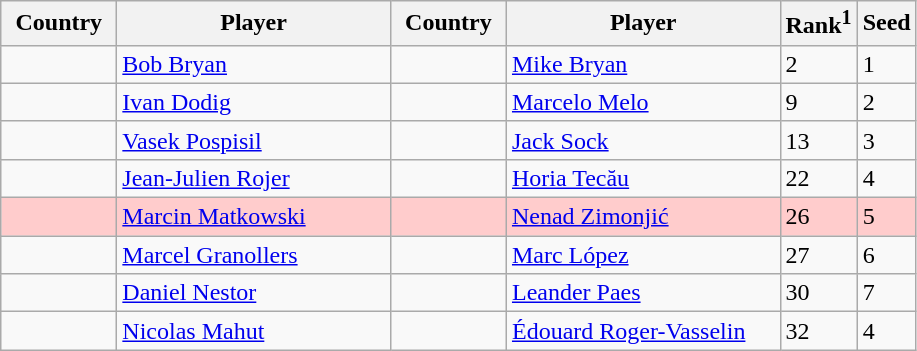<table class="sortable wikitable">
<tr>
<th width="70">Country</th>
<th width="175">Player</th>
<th width="70">Country</th>
<th width="175">Player</th>
<th>Rank<sup>1</sup></th>
<th>Seed</th>
</tr>
<tr>
<td></td>
<td><a href='#'>Bob Bryan</a></td>
<td></td>
<td><a href='#'>Mike Bryan</a></td>
<td>2</td>
<td>1</td>
</tr>
<tr>
<td></td>
<td><a href='#'>Ivan Dodig</a></td>
<td></td>
<td><a href='#'>Marcelo Melo</a></td>
<td>9</td>
<td>2</td>
</tr>
<tr>
<td></td>
<td><a href='#'>Vasek Pospisil</a></td>
<td></td>
<td><a href='#'>Jack Sock</a></td>
<td>13</td>
<td>3</td>
</tr>
<tr>
<td></td>
<td><a href='#'>Jean-Julien Rojer</a></td>
<td></td>
<td><a href='#'>Horia Tecău</a></td>
<td>22</td>
<td>4</td>
</tr>
<tr style="background:#fcc;">
<td></td>
<td><a href='#'>Marcin Matkowski</a></td>
<td></td>
<td><a href='#'>Nenad Zimonjić</a></td>
<td>26</td>
<td>5</td>
</tr>
<tr>
<td></td>
<td><a href='#'>Marcel Granollers</a></td>
<td></td>
<td><a href='#'>Marc López</a></td>
<td>27</td>
<td>6</td>
</tr>
<tr>
<td></td>
<td><a href='#'>Daniel Nestor</a></td>
<td></td>
<td><a href='#'>Leander Paes</a></td>
<td>30</td>
<td>7</td>
</tr>
<tr>
<td></td>
<td><a href='#'>Nicolas Mahut</a></td>
<td></td>
<td><a href='#'>Édouard Roger-Vasselin</a></td>
<td>32</td>
<td>4</td>
</tr>
</table>
